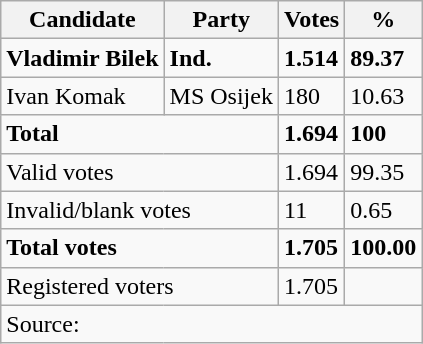<table class="wikitable" style="text-align: left;">
<tr>
<th>Candidate</th>
<th>Party</th>
<th>Votes</th>
<th>%</th>
</tr>
<tr>
<td><strong>Vladimir Bilek</strong></td>
<td><strong>Ind.</strong></td>
<td><strong>1.514</strong></td>
<td><strong>89.37</strong></td>
</tr>
<tr>
<td>Ivan Komak</td>
<td>MS Osijek</td>
<td>180</td>
<td>10.63</td>
</tr>
<tr>
<td colspan="2"><strong>Total</strong></td>
<td><strong>1.694</strong></td>
<td><strong>100</strong></td>
</tr>
<tr>
<td colspan="2">Valid votes</td>
<td>1.694</td>
<td>99.35</td>
</tr>
<tr>
<td colspan="2">Invalid/blank votes</td>
<td>11</td>
<td>0.65</td>
</tr>
<tr>
<td colspan="2"><strong>Total votes</strong></td>
<td><strong>1.705</strong></td>
<td><strong>100.00</strong></td>
</tr>
<tr>
<td colspan="2">Registered voters</td>
<td>1.705</td>
<td></td>
</tr>
<tr>
<td colspan="4">Source: </td>
</tr>
</table>
